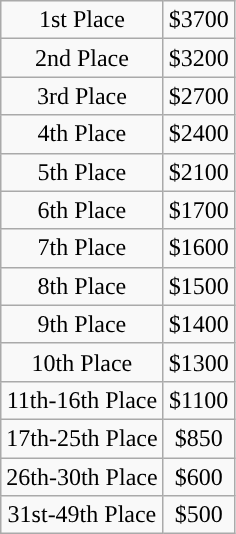<table class="wikitable" style="text-align: center">
<tr>
<td>1st Place</td>
<td>$3700</td>
</tr>
<tr>
<td>2nd Place</td>
<td>$3200</td>
</tr>
<tr>
<td>3rd Place</td>
<td>$2700</td>
</tr>
<tr>
<td>4th Place</td>
<td>$2400</td>
</tr>
<tr>
<td>5th Place</td>
<td>$2100</td>
</tr>
<tr>
<td>6th Place</td>
<td>$1700</td>
</tr>
<tr>
<td>7th Place</td>
<td>$1600</td>
</tr>
<tr>
<td>8th Place</td>
<td>$1500</td>
</tr>
<tr>
<td>9th Place</td>
<td>$1400</td>
</tr>
<tr>
<td>10th Place</td>
<td>$1300</td>
</tr>
<tr>
<td>11th-16th Place</td>
<td>$1100</td>
</tr>
<tr>
<td>17th-25th Place</td>
<td>$850</td>
</tr>
<tr>
<td>26th-30th Place</td>
<td>$600</td>
</tr>
<tr>
<td>31st-49th Place</td>
<td>$500</td>
</tr>
</table>
